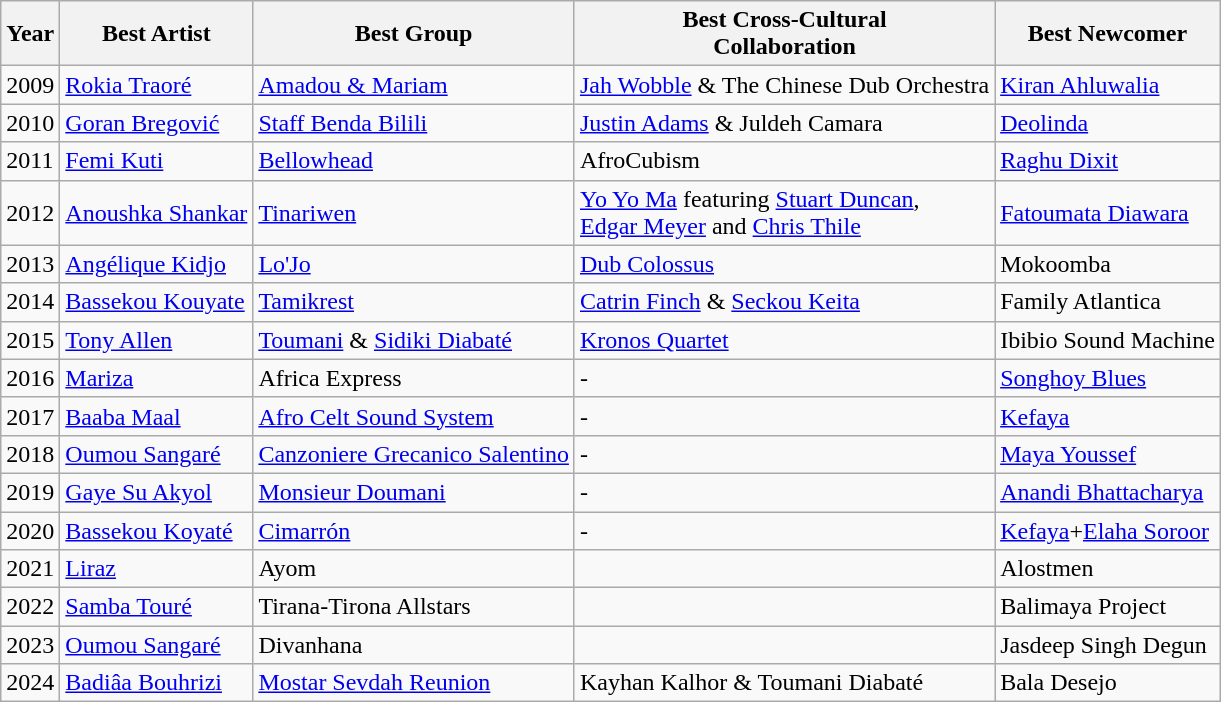<table class="wikitable">
<tr>
<th>Year</th>
<th><strong>Best Artist</strong></th>
<th><strong>Best Group</strong></th>
<th>Best Cross-Cultural <br>Collaboration</th>
<th>Best Newcomer</th>
</tr>
<tr>
<td>2009</td>
<td><a href='#'>Rokia Traoré</a></td>
<td><a href='#'>Amadou & Mariam</a></td>
<td><a href='#'>Jah Wobble</a> & The Chinese Dub Orchestra</td>
<td><a href='#'>Kiran Ahluwalia</a></td>
</tr>
<tr>
<td>2010</td>
<td><a href='#'>Goran Bregović</a></td>
<td><a href='#'>Staff Benda Bilili</a></td>
<td><a href='#'>Justin Adams</a> & Juldeh Camara</td>
<td><a href='#'>Deolinda</a></td>
</tr>
<tr>
<td>2011</td>
<td><a href='#'>Femi Kuti</a></td>
<td><a href='#'>Bellowhead</a></td>
<td>AfroCubism</td>
<td><a href='#'>Raghu Dixit</a></td>
</tr>
<tr>
<td>2012</td>
<td><a href='#'>Anoushka Shankar</a></td>
<td><a href='#'>Tinariwen</a></td>
<td><a href='#'>Yo Yo Ma</a> featuring <a href='#'>Stuart Duncan</a>, <br> <a href='#'>Edgar Meyer</a> and <a href='#'>Chris Thile</a></td>
<td><a href='#'>Fatoumata Diawara</a></td>
</tr>
<tr>
<td>2013</td>
<td><a href='#'>Angélique Kidjo</a></td>
<td><a href='#'>Lo'Jo</a></td>
<td><a href='#'>Dub Colossus</a></td>
<td>Mokoomba</td>
</tr>
<tr>
<td>2014</td>
<td><a href='#'>Bassekou Kouyate</a></td>
<td><a href='#'>Tamikrest</a></td>
<td><a href='#'>Catrin Finch</a> & <a href='#'>Seckou Keita</a></td>
<td>Family Atlantica</td>
</tr>
<tr>
<td>2015</td>
<td><a href='#'>Tony Allen</a></td>
<td><a href='#'>Toumani</a> & <a href='#'>Sidiki Diabaté</a></td>
<td><a href='#'>Kronos Quartet</a></td>
<td>Ibibio Sound Machine</td>
</tr>
<tr>
<td>2016</td>
<td><a href='#'>Mariza</a></td>
<td>Africa Express</td>
<td>-</td>
<td><a href='#'>Songhoy Blues</a></td>
</tr>
<tr>
<td>2017</td>
<td><a href='#'>Baaba Maal</a></td>
<td><a href='#'>Afro Celt Sound System</a></td>
<td>-</td>
<td><a href='#'>Kefaya</a></td>
</tr>
<tr>
<td>2018</td>
<td><a href='#'>Oumou Sangaré</a></td>
<td><a href='#'>Canzoniere Grecanico Salentino</a></td>
<td>-</td>
<td><a href='#'>Maya Youssef</a></td>
</tr>
<tr>
<td>2019</td>
<td><a href='#'>Gaye Su Akyol</a></td>
<td><a href='#'>Monsieur Doumani</a></td>
<td>-</td>
<td><a href='#'>Anandi Bhattacharya</a></td>
</tr>
<tr>
<td>2020</td>
<td><a href='#'>Bassekou Koyaté</a></td>
<td><a href='#'>Cimarrón</a></td>
<td>-</td>
<td><a href='#'>Kefaya</a>+<a href='#'>Elaha Soroor</a></td>
</tr>
<tr>
<td>2021</td>
<td><a href='#'>Liraz</a></td>
<td>Ayom</td>
<td></td>
<td>Alostmen</td>
</tr>
<tr>
<td>2022</td>
<td><a href='#'>Samba Touré</a></td>
<td>Tirana-Tirona Allstars</td>
<td></td>
<td>Balimaya Project</td>
</tr>
<tr>
<td>2023</td>
<td><a href='#'>Oumou Sangaré</a></td>
<td>Divanhana</td>
<td></td>
<td>Jasdeep Singh Degun</td>
</tr>
<tr>
<td>2024</td>
<td><a href='#'>Badiâa Bouhrizi</a></td>
<td><a href='#'>Mostar Sevdah Reunion</a></td>
<td>Kayhan Kalhor & Toumani Diabaté</td>
<td>Bala Desejo</td>
</tr>
</table>
